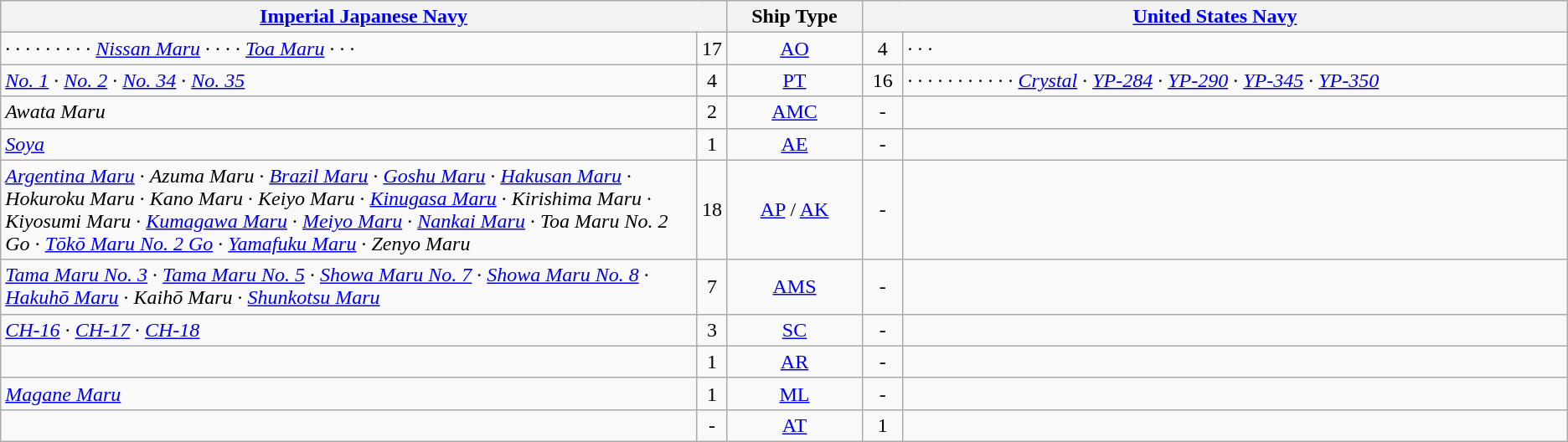<table class="wikitable">
<tr>
<th scope="col" colspan = 2 width=45%><a href='#'>Imperial Japanese Navy</a></th>
<th>Ship Type</th>
<th scope="col" colspan = 2 width=45%><a href='#'>United States Navy</a></th>
</tr>
<tr>
<td> ·  ·  ·  ·  ·  ·  ·  ·  · <em><a href='#'>Nissan Maru</a></em> ·  ·  ·  · <em><a href='#'>Toa Maru</a></em> ·  ·  · </td>
<td style="text-align: center">17</td>
<td style="text-align: center"><a href='#'>AO</a></td>
<td style="text-align: center">4</td>
<td> ·  ·  · </td>
</tr>
<tr>
<td><em><a href='#'>No. 1</a></em> · <em><a href='#'>No. 2</a></em> · <em><a href='#'>No. 34</a></em> · <em><a href='#'>No. 35</a></em></td>
<td style="text-align: center">4</td>
<td style="text-align: center"><a href='#'>PT</a></td>
<td style="text-align: center">16</td>
<td> ·  ·  ·  ·  ·  ·  ·  ·  ·  ·  · <em><a href='#'>Crystal</a></em> · <em><a href='#'>YP-284</a></em> · <em><a href='#'>YP-290</a></em> · <em><a href='#'>YP-345</a></em> · <em><a href='#'>YP-350</a></em></td>
</tr>
<tr>
<td><em>Awata Maru</em></td>
<td style="text-align: center">2</td>
<td style="text-align: center"><a href='#'>AMC</a></td>
<td style="text-align: center">-</td>
<td></td>
</tr>
<tr>
<td><em><a href='#'>Soya</a></em></td>
<td style="text-align: center">1</td>
<td style="text-align: center"><a href='#'>AE</a></td>
<td style="text-align: center">-</td>
<td></td>
</tr>
<tr>
<td><em><a href='#'>Argentina Maru</a></em> · <em>Azuma Maru</em> · <em><a href='#'>Brazil Maru</a></em> · <em><a href='#'>Goshu Maru</a></em> · <em><a href='#'>Hakusan Maru</a></em> · <em>Hokuroku Maru</em> · <em>Kano Maru</em> · <em>Keiyo Maru</em> · <em><a href='#'>Kinugasa Maru</a></em> · <em>Kirishima Maru</em> · <em>Kiyosumi Maru</em> · <em><a href='#'>Kumagawa Maru</a></em> · <em><a href='#'>Meiyo Maru</a></em> ·  <em><a href='#'>Nankai Maru</a></em> · <em>Toa Maru No. 2 Go</em> · <em><a href='#'>Tōkō Maru No. 2 Go</a></em> · <em><a href='#'>Yamafuku Maru</a></em> · <em>Zenyo Maru</em></td>
<td style="text-align: center">18</td>
<td style="text-align: center"><a href='#'>AP</a> / <a href='#'>AK</a></td>
<td style="text-align: center">-</td>
<td></td>
</tr>
<tr>
<td><em><a href='#'>Tama Maru No. 3</a></em> · <em><a href='#'>Tama Maru No. 5</a></em> · <em><a href='#'>Showa Maru No. 7</a></em> · <em><a href='#'>Showa Maru No. 8</a></em> · <a href='#'><em>Hakuhō Maru</em></a> · <em>Kaihō Maru</em> · <a href='#'><em>Shunkotsu Maru</em></a></td>
<td style="text-align: center">7</td>
<td style="text-align: center"><a href='#'>AMS</a></td>
<td style="text-align: center">-</td>
<td></td>
</tr>
<tr>
<td><em><a href='#'>CH-16</a></em> · <em><a href='#'>CH-17</a></em> · <em><a href='#'>CH-18</a></em></td>
<td style="text-align: center">3</td>
<td style="text-align: center"><a href='#'>SC</a></td>
<td style="text-align: center">-</td>
<td></td>
</tr>
<tr>
<td></td>
<td style="text-align: center">1</td>
<td style="text-align: center"><a href='#'>AR</a></td>
<td style="text-align: center">-</td>
<td></td>
</tr>
<tr>
<td><em><a href='#'>Magane Maru</a></em></td>
<td style="text-align: center">1</td>
<td style="text-align: center"><a href='#'>ML</a></td>
<td style="text-align: center">-</td>
<td></td>
</tr>
<tr>
<td></td>
<td style="text-align: center">-</td>
<td style="text-align: center"><a href='#'>AT</a></td>
<td style="text-align: center">1</td>
<td></td>
</tr>
</table>
